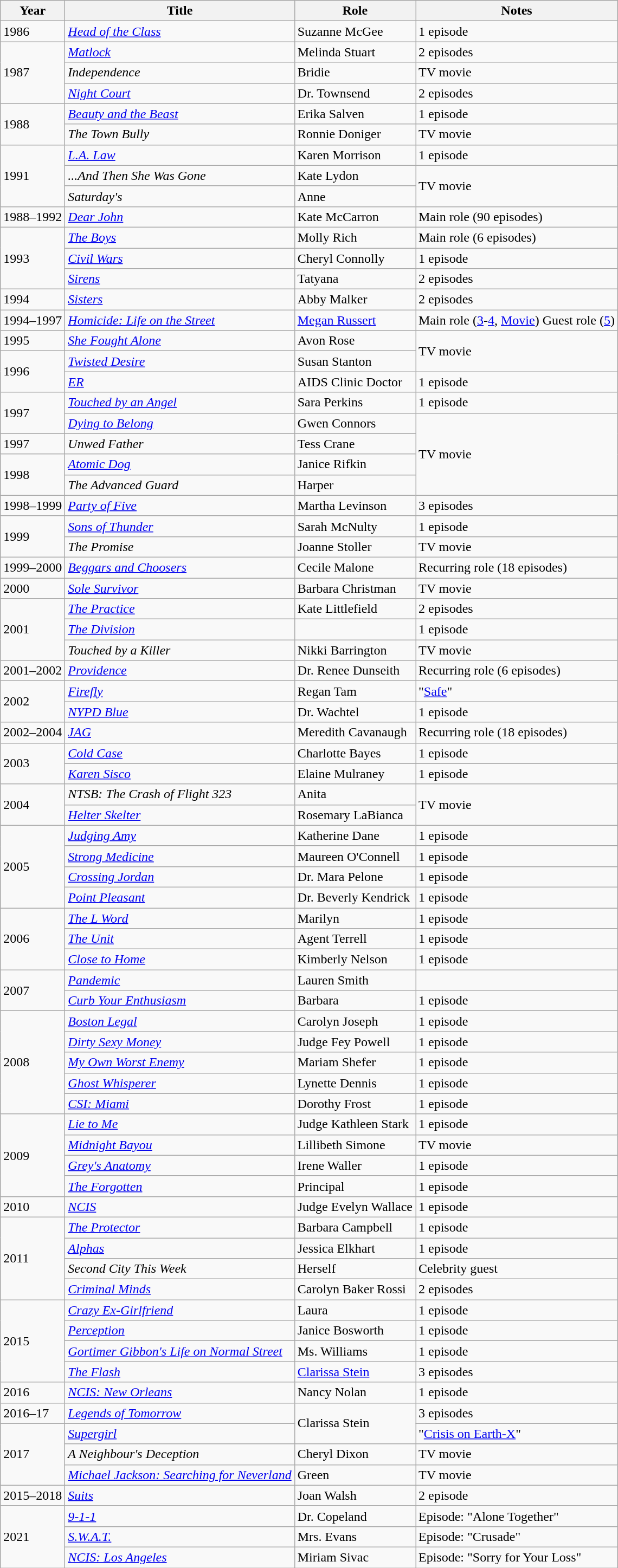<table class="wikitable sortable">
<tr>
<th>Year</th>
<th>Title</th>
<th>Role</th>
<th class="unsortable">Notes</th>
</tr>
<tr>
<td>1986</td>
<td><em><a href='#'>Head of the Class</a></em></td>
<td>Suzanne McGee</td>
<td>1 episode</td>
</tr>
<tr>
<td rowspan=3>1987</td>
<td><a href='#'><em>Matlock</em></a></td>
<td>Melinda Stuart</td>
<td>2 episodes</td>
</tr>
<tr>
<td><em>Independence</em></td>
<td>Bridie</td>
<td>TV movie</td>
</tr>
<tr>
<td><em><a href='#'>Night Court</a></em></td>
<td>Dr. Townsend</td>
<td>2 episodes</td>
</tr>
<tr>
<td rowspan=2>1988</td>
<td><a href='#'><em>Beauty and the Beast</em></a></td>
<td>Erika Salven</td>
<td>1 episode</td>
</tr>
<tr>
<td><em>The Town Bully</em></td>
<td>Ronnie Doniger</td>
<td>TV movie</td>
</tr>
<tr>
<td rowspan=3>1991</td>
<td><em><a href='#'>L.A. Law</a></em></td>
<td>Karen Morrison</td>
<td>1 episode</td>
</tr>
<tr>
<td><em>...And Then She Was Gone</em></td>
<td>Kate Lydon</td>
<td rowspan=2>TV movie</td>
</tr>
<tr>
<td><em>Saturday's</em></td>
<td>Anne</td>
</tr>
<tr>
<td>1988–1992</td>
<td><a href='#'><em>Dear John</em></a></td>
<td>Kate McCarron</td>
<td>Main role (90 episodes)</td>
</tr>
<tr>
<td rowspan=3>1993</td>
<td><a href='#'><em>The Boys</em></a></td>
<td>Molly Rich</td>
<td>Main role (6 episodes)</td>
</tr>
<tr>
<td><a href='#'><em>Civil Wars</em></a></td>
<td>Cheryl Connolly</td>
<td>1 episode</td>
</tr>
<tr>
<td><a href='#'><em>Sirens</em></a></td>
<td>Tatyana</td>
<td>2 episodes</td>
</tr>
<tr>
<td>1994</td>
<td><a href='#'><em>Sisters</em></a></td>
<td>Abby Malker</td>
<td>2 episodes</td>
</tr>
<tr>
<td>1994–1997</td>
<td><em><a href='#'>Homicide: Life on the Street</a></em></td>
<td><a href='#'>Megan Russert</a></td>
<td>Main role (<a href='#'>3</a>-<a href='#'>4</a>, <a href='#'>Movie</a>) Guest role (<a href='#'>5</a>)</td>
</tr>
<tr>
<td>1995</td>
<td><em><a href='#'>She Fought Alone</a></em></td>
<td>Avon Rose</td>
<td rowspan=2>TV movie</td>
</tr>
<tr>
<td rowspan=2>1996</td>
<td><em><a href='#'>Twisted Desire</a></em></td>
<td>Susan Stanton</td>
</tr>
<tr>
<td><a href='#'><em>ER</em></a></td>
<td>AIDS Clinic Doctor</td>
<td>1 episode</td>
</tr>
<tr>
<td rowspan=2>1997</td>
<td><em><a href='#'>Touched by an Angel</a></em></td>
<td>Sara Perkins</td>
<td>1 episode</td>
</tr>
<tr>
<td><em><a href='#'>Dying to Belong</a></em></td>
<td>Gwen Connors</td>
<td rowspan=4>TV movie</td>
</tr>
<tr>
<td>1997</td>
<td><em>Unwed Father</em></td>
<td>Tess Crane</td>
</tr>
<tr>
<td rowspan=2>1998</td>
<td><a href='#'><em>Atomic Dog</em></a></td>
<td>Janice Rifkin</td>
</tr>
<tr>
<td><em>The Advanced Guard</em></td>
<td>Harper</td>
</tr>
<tr>
<td>1998–1999</td>
<td><em><a href='#'>Party of Five</a></em></td>
<td>Martha Levinson</td>
<td>3 episodes</td>
</tr>
<tr>
<td rowspan=2>1999</td>
<td><a href='#'><em>Sons of Thunder</em></a></td>
<td>Sarah McNulty</td>
<td>1 episode</td>
</tr>
<tr>
<td><em>The Promise</em></td>
<td>Joanne Stoller</td>
<td>TV movie</td>
</tr>
<tr>
<td>1999–2000</td>
<td><a href='#'><em>Beggars and Choosers</em></a></td>
<td>Cecile Malone</td>
<td>Recurring role (18 episodes)</td>
</tr>
<tr>
<td>2000</td>
<td><a href='#'><em>Sole Survivor</em></a></td>
<td>Barbara Christman</td>
<td>TV movie</td>
</tr>
<tr>
<td rowspan=3>2001</td>
<td><em><a href='#'>The Practice</a></em></td>
<td>Kate Littlefield</td>
<td>2 episodes</td>
</tr>
<tr>
<td><em><a href='#'>The Division</a></em></td>
<td></td>
<td>1 episode</td>
</tr>
<tr>
<td><em>Touched by a Killer</em></td>
<td>Nikki Barrington</td>
<td>TV movie</td>
</tr>
<tr>
<td>2001–2002</td>
<td><a href='#'><em>Providence</em></a></td>
<td>Dr. Renee Dunseith</td>
<td>Recurring role (6 episodes)</td>
</tr>
<tr>
<td rowspan=2>2002</td>
<td><a href='#'><em>Firefly</em></a></td>
<td>Regan Tam</td>
<td>"<a href='#'>Safe</a>"</td>
</tr>
<tr>
<td><em><a href='#'>NYPD Blue</a></em></td>
<td>Dr. Wachtel</td>
<td>1 episode</td>
</tr>
<tr>
<td>2002–2004</td>
<td><a href='#'><em>JAG</em></a></td>
<td>Meredith Cavanaugh</td>
<td>Recurring role (18 episodes)</td>
</tr>
<tr>
<td rowspan=2>2003</td>
<td><em><a href='#'>Cold Case</a></em></td>
<td>Charlotte Bayes</td>
<td>1 episode</td>
</tr>
<tr>
<td><em><a href='#'>Karen Sisco</a></em></td>
<td>Elaine Mulraney</td>
<td>1 episode</td>
</tr>
<tr>
<td rowspan=2>2004</td>
<td><em>NTSB: The Crash of Flight 323</em></td>
<td>Anita</td>
<td rowspan=2>TV movie</td>
</tr>
<tr>
<td><a href='#'><em>Helter Skelter</em></a></td>
<td>Rosemary LaBianca</td>
</tr>
<tr>
<td rowspan=4>2005</td>
<td><em><a href='#'>Judging Amy</a></em></td>
<td>Katherine Dane</td>
<td>1 episode</td>
</tr>
<tr>
<td><em><a href='#'>Strong Medicine</a></em></td>
<td>Maureen O'Connell</td>
<td>1 episode</td>
</tr>
<tr>
<td><em><a href='#'>Crossing Jordan</a></em></td>
<td>Dr. Mara Pelone</td>
<td>1 episode</td>
</tr>
<tr>
<td><a href='#'><em>Point Pleasant</em></a></td>
<td>Dr. Beverly Kendrick</td>
<td>1 episode</td>
</tr>
<tr>
<td rowspan=3>2006</td>
<td><em><a href='#'>The L Word</a></em></td>
<td>Marilyn</td>
<td>1 episode</td>
</tr>
<tr>
<td><em><a href='#'>The Unit</a></em></td>
<td>Agent Terrell</td>
<td>1 episode</td>
</tr>
<tr>
<td><a href='#'><em>Close to Home</em></a></td>
<td>Kimberly Nelson</td>
<td>1 episode</td>
</tr>
<tr>
<td rowspan=2>2007</td>
<td><a href='#'><em>Pandemic</em></a></td>
<td>Lauren Smith</td>
<td></td>
</tr>
<tr>
<td><em><a href='#'>Curb Your Enthusiasm</a></em></td>
<td>Barbara</td>
<td>1 episode</td>
</tr>
<tr>
<td rowspan=5>2008</td>
<td><em><a href='#'>Boston Legal</a></em></td>
<td>Carolyn Joseph</td>
<td>1 episode</td>
</tr>
<tr>
<td><em><a href='#'>Dirty Sexy Money</a></em></td>
<td>Judge Fey Powell</td>
<td>1 episode</td>
</tr>
<tr>
<td><a href='#'><em>My Own Worst Enemy</em></a></td>
<td>Mariam Shefer</td>
<td>1 episode</td>
</tr>
<tr>
<td><em><a href='#'>Ghost Whisperer</a></em></td>
<td>Lynette Dennis</td>
<td>1 episode</td>
</tr>
<tr>
<td><em><a href='#'>CSI: Miami</a></em></td>
<td>Dorothy Frost</td>
<td>1 episode</td>
</tr>
<tr>
<td rowspan=4>2009</td>
<td><em><a href='#'>Lie to Me</a></em></td>
<td>Judge Kathleen Stark</td>
<td>1 episode</td>
</tr>
<tr>
<td><em><a href='#'>Midnight Bayou</a></em></td>
<td>Lillibeth Simone</td>
<td>TV movie</td>
</tr>
<tr>
<td><em><a href='#'>Grey's Anatomy</a></em></td>
<td>Irene Waller</td>
<td>1 episode</td>
</tr>
<tr>
<td><a href='#'><em>The Forgotten</em></a></td>
<td>Principal</td>
<td>1 episode</td>
</tr>
<tr>
<td>2010</td>
<td><a href='#'><em>NCIS</em></a></td>
<td>Judge Evelyn Wallace</td>
<td>1 episode</td>
</tr>
<tr>
<td rowspan=4>2011</td>
<td><a href='#'><em>The Protector</em></a></td>
<td>Barbara Campbell</td>
<td>1 episode</td>
</tr>
<tr>
<td><a href='#'><em>Alphas</em></a></td>
<td>Jessica Elkhart</td>
<td>1 episode</td>
</tr>
<tr>
<td><em>Second City This Week</em></td>
<td>Herself</td>
<td>Celebrity guest</td>
</tr>
<tr>
<td><em><a href='#'>Criminal Minds</a></em></td>
<td>Carolyn Baker Rossi</td>
<td>2 episodes</td>
</tr>
<tr>
<td rowspan=4>2015</td>
<td><a href='#'><em>Crazy Ex-Girlfriend</em></a></td>
<td>Laura</td>
<td>1 episode</td>
</tr>
<tr>
<td><a href='#'><em>Perception</em></a></td>
<td>Janice Bosworth</td>
<td>1 episode</td>
</tr>
<tr>
<td><em><a href='#'>Gortimer Gibbon's Life on Normal Street</a></em></td>
<td>Ms. Williams</td>
<td>1 episode</td>
</tr>
<tr>
<td><a href='#'><em>The Flash</em></a></td>
<td><a href='#'>Clarissa Stein</a></td>
<td>3 episodes</td>
</tr>
<tr>
<td>2016</td>
<td><em><a href='#'>NCIS: New Orleans</a></em></td>
<td>Nancy Nolan</td>
<td>1 episode</td>
</tr>
<tr>
<td>2016–17</td>
<td><em><a href='#'>Legends of Tomorrow</a></em></td>
<td rowspan=2>Clarissa Stein</td>
<td>3 episodes</td>
</tr>
<tr>
<td rowspan=3>2017</td>
<td><a href='#'><em>Supergirl</em></a></td>
<td>"<a href='#'>Crisis on Earth-X</a>"</td>
</tr>
<tr>
<td><em>A Neighbour's Deception</em></td>
<td>Cheryl Dixon</td>
<td>TV movie</td>
</tr>
<tr>
<td><em><a href='#'>Michael Jackson: Searching for Neverland</a></em></td>
<td>Green</td>
<td>TV movie</td>
</tr>
<tr>
<td>2015–2018</td>
<td><a href='#'><em>Suits</em></a></td>
<td>Joan Walsh</td>
<td>2 episode</td>
</tr>
<tr>
<td rowspan=3>2021</td>
<td><em><a href='#'>9-1-1</a></em></td>
<td>Dr. Copeland</td>
<td>Episode: "Alone Together"</td>
</tr>
<tr>
<td><em><a href='#'>S.W.A.T.</a></em></td>
<td>Mrs. Evans</td>
<td>Episode: "Crusade"</td>
</tr>
<tr>
<td><em><a href='#'>NCIS: Los Angeles</a></em></td>
<td>Miriam Sivac</td>
<td>Episode: "Sorry for Your Loss"</td>
</tr>
</table>
